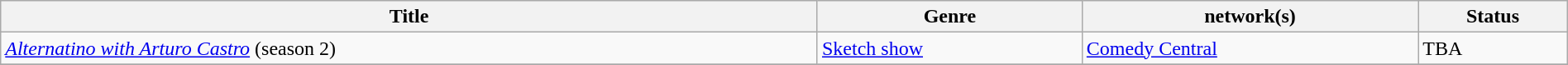<table class="wikitable sortable" style="width:100%;">
<tr>
<th>Title</th>
<th>Genre</th>
<th> network(s)</th>
<th>Status</th>
</tr>
<tr>
<td><em><a href='#'>Alternatino with Arturo Castro</a></em> (season 2)</td>
<td><a href='#'>Sketch show</a></td>
<td><a href='#'>Comedy Central</a></td>
<td>TBA</td>
</tr>
<tr>
</tr>
</table>
